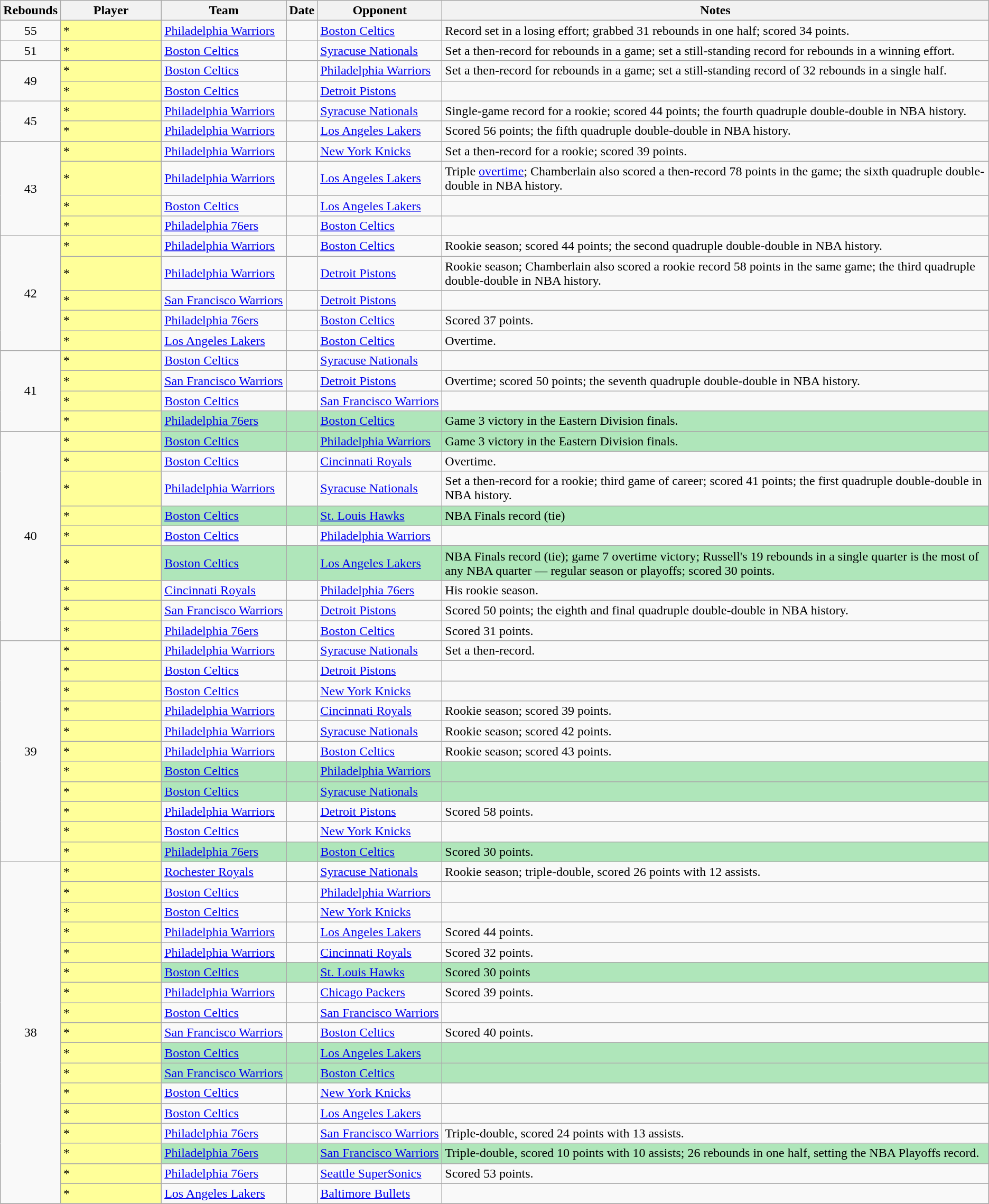<table class="wikitable sortable">
<tr>
<th>Rebounds</th>
<th width=120>Player</th>
<th width=150>Team</th>
<th>Date</th>
<th width=150>Opponent</th>
<th class="unsortable">Notes</th>
</tr>
<tr>
<td align=center>55</td>
<td bgcolor="#FFFF99">*</td>
<td><a href='#'>Philadelphia Warriors</a></td>
<td></td>
<td><a href='#'>Boston Celtics</a></td>
<td>Record set in a losing effort; grabbed 31 rebounds in one half; scored 34 points.</td>
</tr>
<tr>
<td align=center>51</td>
<td bgcolor="#FFFF99">*</td>
<td><a href='#'>Boston Celtics</a></td>
<td></td>
<td><a href='#'>Syracuse Nationals</a></td>
<td>Set a then-record for rebounds in a game; set a still-standing record for rebounds in a winning effort.</td>
</tr>
<tr>
<td align=center rowspan=2>49</td>
<td bgcolor="#FFFF99">*</td>
<td><a href='#'>Boston Celtics</a></td>
<td></td>
<td><a href='#'>Philadelphia Warriors</a></td>
<td>Set a then-record for rebounds in a game; set a still-standing record of 32 rebounds in a single half.</td>
</tr>
<tr>
<td bgcolor="#FFFF99">*</td>
<td><a href='#'>Boston Celtics</a></td>
<td></td>
<td><a href='#'>Detroit Pistons</a></td>
<td></td>
</tr>
<tr>
<td align=center rowspan=2>45</td>
<td bgcolor="#FFFF99">*</td>
<td><a href='#'>Philadelphia Warriors</a></td>
<td></td>
<td><a href='#'>Syracuse Nationals</a></td>
<td>Single-game record for a rookie; scored 44 points; the fourth quadruple double-double in NBA history.</td>
</tr>
<tr>
<td bgcolor="#FFFF99">*</td>
<td><a href='#'>Philadelphia Warriors</a></td>
<td></td>
<td><a href='#'>Los Angeles Lakers</a></td>
<td>Scored 56 points; the fifth quadruple double-double in NBA history.</td>
</tr>
<tr>
<td align=center rowspan=4>43</td>
<td bgcolor="#FFFF99">*</td>
<td><a href='#'>Philadelphia Warriors</a></td>
<td></td>
<td><a href='#'>New York Knicks</a></td>
<td>Set a then-record for a rookie; scored 39 points.</td>
</tr>
<tr>
<td bgcolor="#FFFF99">*</td>
<td><a href='#'>Philadelphia Warriors</a></td>
<td></td>
<td><a href='#'>Los Angeles Lakers</a></td>
<td>Triple <a href='#'>overtime</a>; Chamberlain also scored a then-record 78 points in the game; the sixth quadruple double-double in NBA history.</td>
</tr>
<tr>
<td bgcolor="#FFFF99">*</td>
<td><a href='#'>Boston Celtics</a></td>
<td></td>
<td><a href='#'>Los Angeles Lakers</a></td>
<td></td>
</tr>
<tr>
<td bgcolor="#FFFF99">*</td>
<td><a href='#'>Philadelphia 76ers</a></td>
<td></td>
<td><a href='#'>Boston Celtics</a></td>
<td></td>
</tr>
<tr>
<td align=center rowspan=5>42</td>
<td bgcolor="#FFFF99">*</td>
<td><a href='#'>Philadelphia Warriors</a></td>
<td></td>
<td><a href='#'>Boston Celtics</a></td>
<td>Rookie season; scored 44 points; the second quadruple double-double in NBA history.</td>
</tr>
<tr>
<td bgcolor="#FFFF99">*</td>
<td><a href='#'>Philadelphia Warriors</a></td>
<td></td>
<td><a href='#'>Detroit Pistons</a></td>
<td>Rookie season; Chamberlain also scored a rookie record 58 points in the same game; the third quadruple double-double in NBA history.</td>
</tr>
<tr>
<td bgcolor="#FFFF99">*</td>
<td><a href='#'>San Francisco Warriors</a></td>
<td></td>
<td><a href='#'>Detroit Pistons</a></td>
<td></td>
</tr>
<tr>
<td bgcolor="#FFFF99">*</td>
<td><a href='#'>Philadelphia 76ers</a></td>
<td></td>
<td><a href='#'>Boston Celtics</a></td>
<td>Scored 37 points.</td>
</tr>
<tr>
<td bgcolor="#FFFF99">*</td>
<td><a href='#'>Los Angeles Lakers</a></td>
<td></td>
<td><a href='#'>Boston Celtics</a></td>
<td>Overtime.</td>
</tr>
<tr>
<td align=center rowspan=4>41</td>
<td bgcolor="#FFFF99">*</td>
<td><a href='#'>Boston Celtics</a></td>
<td></td>
<td><a href='#'>Syracuse Nationals</a></td>
<td></td>
</tr>
<tr>
<td bgcolor="#FFFF99">*</td>
<td><a href='#'>San Francisco Warriors</a></td>
<td></td>
<td><a href='#'>Detroit Pistons</a></td>
<td>Overtime; scored 50 points; the seventh quadruple double-double in NBA history.</td>
</tr>
<tr>
<td bgcolor="#FFFF99">*</td>
<td><a href='#'>Boston Celtics</a></td>
<td></td>
<td><a href='#'>San Francisco Warriors</a></td>
<td></td>
</tr>
<tr>
<td bgcolor="#FFFF99">*</td>
<td bgcolor="#AFE6BA"><a href='#'>Philadelphia 76ers</a></td>
<td bgcolor="#AFE6BA"></td>
<td bgcolor="#AFE6BA"><a href='#'>Boston Celtics</a></td>
<td bgcolor="#AFE6BA">Game 3 victory in the Eastern Division finals.</td>
</tr>
<tr>
<td align=center rowspan=9>40</td>
<td bgcolor="#FFFF99">*</td>
<td bgcolor="#AFE6BA"><a href='#'>Boston Celtics</a></td>
<td bgcolor="#AFE6BA"></td>
<td bgcolor="#AFE6BA"><a href='#'>Philadelphia Warriors</a></td>
<td bgcolor="#AFE6BA">Game 3 victory in the Eastern Division finals.</td>
</tr>
<tr>
<td bgcolor="#FFFF99">*</td>
<td><a href='#'>Boston Celtics</a></td>
<td></td>
<td><a href='#'>Cincinnati Royals</a></td>
<td>Overtime.</td>
</tr>
<tr>
<td bgcolor="#FFFF99">*</td>
<td><a href='#'>Philadelphia Warriors</a></td>
<td></td>
<td><a href='#'>Syracuse Nationals</a></td>
<td>Set a then-record for a rookie; third game of career; scored 41 points; the first quadruple double-double in NBA history.</td>
</tr>
<tr>
<td bgcolor="#FFFF99">*</td>
<td bgcolor="#AFE6BA"><a href='#'>Boston Celtics</a></td>
<td bgcolor="#AFE6BA"></td>
<td bgcolor="#AFE6BA"><a href='#'>St. Louis Hawks</a></td>
<td bgcolor="#AFE6BA">NBA Finals record (tie)</td>
</tr>
<tr>
<td bgcolor="#FFFF99">*</td>
<td><a href='#'>Boston Celtics</a></td>
<td></td>
<td><a href='#'>Philadelphia Warriors</a></td>
<td></td>
</tr>
<tr>
<td bgcolor="#FFFF99">*</td>
<td bgcolor="#AFE6BA"><a href='#'>Boston Celtics</a></td>
<td bgcolor="#AFE6BA"></td>
<td bgcolor="#AFE6BA"><a href='#'>Los Angeles Lakers</a></td>
<td bgcolor="#AFE6BA">NBA Finals record (tie); game 7 overtime victory; Russell's 19 rebounds in a single quarter is the most of any NBA quarter — regular season or playoffs; scored 30 points.</td>
</tr>
<tr>
<td bgcolor="#FFFF99">*</td>
<td><a href='#'>Cincinnati Royals</a></td>
<td></td>
<td><a href='#'>Philadelphia 76ers</a></td>
<td>His rookie season.</td>
</tr>
<tr>
<td bgcolor="#FFFF99">*</td>
<td><a href='#'>San Francisco Warriors</a></td>
<td></td>
<td><a href='#'>Detroit Pistons</a></td>
<td>Scored 50 points; the eighth and final quadruple double-double in NBA history.</td>
</tr>
<tr>
<td bgcolor="#FFFF99">*</td>
<td><a href='#'>Philadelphia 76ers</a></td>
<td></td>
<td><a href='#'>Boston Celtics</a></td>
<td>Scored 31 points.</td>
</tr>
<tr>
<td align=center rowspan=11>39</td>
<td bgcolor="#FFFF99">*</td>
<td><a href='#'>Philadelphia Warriors</a></td>
<td></td>
<td><a href='#'>Syracuse Nationals</a></td>
<td>Set a then-record.</td>
</tr>
<tr>
<td bgcolor="#FFFF99">*</td>
<td><a href='#'>Boston Celtics</a></td>
<td></td>
<td><a href='#'>Detroit Pistons</a></td>
<td></td>
</tr>
<tr>
<td bgcolor="#FFFF99">*</td>
<td><a href='#'>Boston Celtics</a></td>
<td></td>
<td><a href='#'>New York Knicks</a></td>
<td></td>
</tr>
<tr>
<td bgcolor="#FFFF99">*</td>
<td><a href='#'>Philadelphia Warriors</a></td>
<td></td>
<td><a href='#'>Cincinnati Royals</a></td>
<td>Rookie season; scored 39 points.</td>
</tr>
<tr>
<td bgcolor="#FFFF99">*</td>
<td><a href='#'>Philadelphia Warriors</a></td>
<td></td>
<td><a href='#'>Syracuse Nationals</a></td>
<td>Rookie season; scored 42 points.</td>
</tr>
<tr>
<td bgcolor="#FFFF99">*</td>
<td><a href='#'>Philadelphia Warriors</a></td>
<td></td>
<td><a href='#'>Boston Celtics</a></td>
<td>Rookie season; scored 43 points.</td>
</tr>
<tr>
<td bgcolor="#FFFF99">*</td>
<td bgcolor="#AFE6BA"><a href='#'>Boston Celtics</a></td>
<td bgcolor="#AFE6BA"></td>
<td bgcolor="#AFE6BA"><a href='#'>Philadelphia Warriors</a></td>
<td bgcolor="#AFE6BA"></td>
</tr>
<tr>
<td bgcolor="#FFFF99">*</td>
<td bgcolor="#AFE6BA"><a href='#'>Boston Celtics</a></td>
<td bgcolor="#AFE6BA"></td>
<td bgcolor="#AFE6BA"><a href='#'>Syracuse Nationals</a></td>
<td bgcolor="#AFE6BA"></td>
</tr>
<tr>
<td bgcolor="#FFFF99">*</td>
<td><a href='#'>Philadelphia Warriors</a></td>
<td></td>
<td><a href='#'>Detroit Pistons</a></td>
<td>Scored 58 points.</td>
</tr>
<tr>
<td bgcolor="#FFFF99">*</td>
<td><a href='#'>Boston Celtics</a></td>
<td></td>
<td><a href='#'>New York Knicks</a></td>
<td></td>
</tr>
<tr>
<td bgcolor="#FFFF99">*</td>
<td bgcolor="#AFE6BA"><a href='#'>Philadelphia 76ers</a></td>
<td bgcolor="#AFE6BA"></td>
<td bgcolor="#AFE6BA"><a href='#'>Boston Celtics</a></td>
<td bgcolor="#AFE6BA">Scored 30 points.</td>
</tr>
<tr>
<td align=center rowspan=17>38</td>
<td bgcolor="#FFFF99">*</td>
<td><a href='#'>Rochester Royals</a></td>
<td></td>
<td><a href='#'>Syracuse Nationals</a></td>
<td>Rookie season; triple-double, scored 26 points with 12 assists.</td>
</tr>
<tr>
<td bgcolor="#FFFF99">*</td>
<td><a href='#'>Boston Celtics</a></td>
<td></td>
<td><a href='#'>Philadelphia Warriors</a></td>
<td></td>
</tr>
<tr>
<td bgcolor="#FFFF99">*</td>
<td><a href='#'>Boston Celtics</a></td>
<td></td>
<td><a href='#'>New York Knicks</a></td>
<td></td>
</tr>
<tr>
<td bgcolor="#FFFF99">*</td>
<td><a href='#'>Philadelphia Warriors</a></td>
<td></td>
<td><a href='#'>Los Angeles Lakers</a></td>
<td>Scored 44 points.</td>
</tr>
<tr>
<td bgcolor="#FFFF99">*</td>
<td><a href='#'>Philadelphia Warriors</a></td>
<td></td>
<td><a href='#'>Cincinnati Royals</a></td>
<td>Scored 32 points.</td>
</tr>
<tr>
<td bgcolor="#FFFF99">*</td>
<td bgcolor="#AFE6BA"><a href='#'>Boston Celtics</a></td>
<td bgcolor="#AFE6BA"></td>
<td bgcolor="#AFE6BA"><a href='#'>St. Louis Hawks</a></td>
<td bgcolor="#AFE6BA">Scored 30 points</td>
</tr>
<tr>
<td bgcolor="#FFFF99">*</td>
<td><a href='#'>Philadelphia Warriors</a></td>
<td></td>
<td><a href='#'>Chicago Packers</a></td>
<td>Scored 39 points.</td>
</tr>
<tr>
<td bgcolor="#FFFF99">*</td>
<td><a href='#'>Boston Celtics</a></td>
<td></td>
<td><a href='#'>San Francisco Warriors</a></td>
<td></td>
</tr>
<tr>
<td bgcolor="#FFFF99">*</td>
<td><a href='#'>San Francisco Warriors</a></td>
<td></td>
<td><a href='#'>Boston Celtics</a></td>
<td>Scored 40 points.</td>
</tr>
<tr>
<td bgcolor="#FFFF99">*</td>
<td bgcolor="#AFE6BA"><a href='#'>Boston Celtics</a></td>
<td bgcolor="#AFE6BA"></td>
<td bgcolor="#AFE6BA"><a href='#'>Los Angeles Lakers</a></td>
<td bgcolor="#AFE6BA"></td>
</tr>
<tr>
<td bgcolor="#FFFF99">*</td>
<td bgcolor="#AFE6BA"><a href='#'>San Francisco Warriors</a></td>
<td bgcolor="#AFE6BA"></td>
<td bgcolor="#AFE6BA"><a href='#'>Boston Celtics</a></td>
<td bgcolor="#AFE6BA"></td>
</tr>
<tr>
<td bgcolor="#FFFF99">*</td>
<td><a href='#'>Boston Celtics</a></td>
<td></td>
<td><a href='#'>New York Knicks</a></td>
<td></td>
</tr>
<tr>
<td bgcolor="#FFFF99">*</td>
<td><a href='#'>Boston Celtics</a></td>
<td></td>
<td><a href='#'>Los Angeles Lakers</a></td>
<td></td>
</tr>
<tr>
<td bgcolor="#FFFF99">*</td>
<td><a href='#'>Philadelphia 76ers</a></td>
<td></td>
<td><a href='#'>San Francisco Warriors</a></td>
<td>Triple-double, scored 24 points with 13 assists.</td>
</tr>
<tr>
<td bgcolor="#FFFF99">*</td>
<td bgcolor="#AFE6BA"><a href='#'>Philadelphia 76ers</a></td>
<td bgcolor="#AFE6BA"></td>
<td bgcolor="#AFE6BA"><a href='#'>San Francisco Warriors</a></td>
<td bgcolor="#AFE6BA">Triple-double, scored 10 points with 10 assists; 26 rebounds in one half, setting the NBA Playoffs record.</td>
</tr>
<tr>
<td bgcolor="#FFFF99">*</td>
<td><a href='#'>Philadelphia 76ers</a></td>
<td></td>
<td><a href='#'>Seattle SuperSonics</a></td>
<td>Scored 53 points.</td>
</tr>
<tr>
<td bgcolor="#FFFF99">*</td>
<td><a href='#'>Los Angeles Lakers</a></td>
<td></td>
<td><a href='#'>Baltimore Bullets</a></td>
<td></td>
</tr>
<tr>
</tr>
</table>
